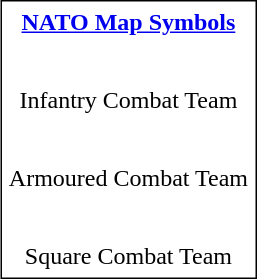<table class="floatright" style="border:1px solid black; background:white;float: right;text-align: center" cellpadding="3">
<tr>
<th><a href='#'>NATO Map Symbols</a></th>
</tr>
<tr>
<td><br></td>
</tr>
<tr>
<td>Infantry Combat Team</td>
</tr>
<tr>
<td><br></td>
</tr>
<tr>
<td>Armoured Combat Team</td>
</tr>
<tr>
<td><br></td>
</tr>
<tr>
<td>Square Combat Team</td>
</tr>
</table>
